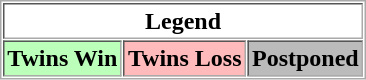<table align="center" border="1" cellpadding="2" cellspacing="1" style="border:1px solid #aaa">
<tr>
<th colspan="3">Legend</th>
</tr>
<tr>
<th style="background:#bfb;">Twins Win</th>
<th style="background:#fbb;">Twins Loss</th>
<th style="background:#bbb;">Postponed</th>
</tr>
</table>
